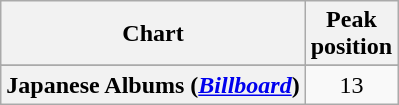<table class="wikitable sortable plainrowheaders" style="text-align:center">
<tr>
<th scope="col">Chart</th>
<th scope="col">Peak<br>position</th>
</tr>
<tr>
</tr>
<tr>
<th scope="row">Japanese Albums (<em><a href='#'>Billboard</a></em>)</th>
<td>13</td>
</tr>
</table>
